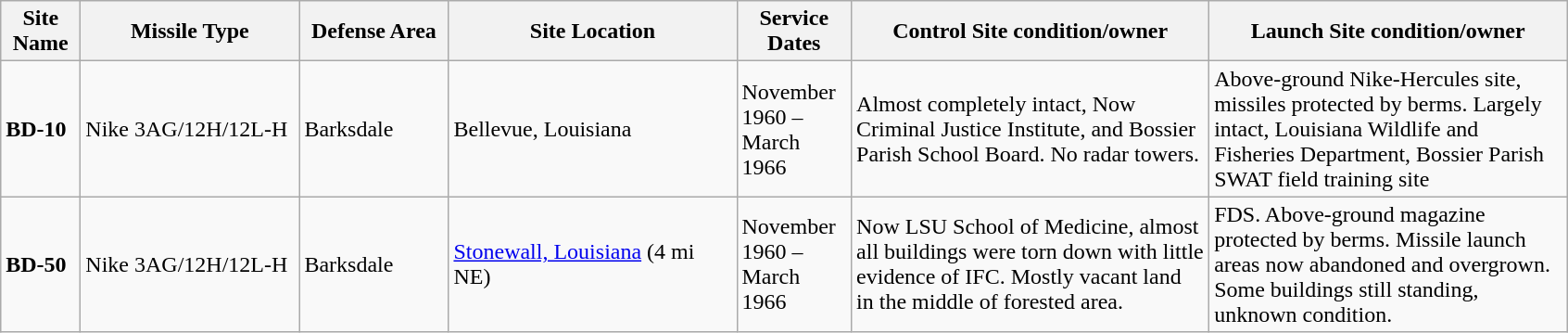<table class="wikitable sortable">
<tr>
<th scope="col" style="width:50px;">Site Name</th>
<th scope="col" style="width:150px;">Missile Type</th>
<th scope="col" style="width:100px;">Defense Area</th>
<th scope="col" style="width:200px;">Site Location</th>
<th scope="col" style="width:75px;">Service Dates</th>
<th scope="col" style="width:250px;">Control Site condition/owner</th>
<th scope="col" style="width:250px;">Launch Site condition/owner</th>
</tr>
<tr>
<td><strong>BD-10</strong></td>
<td>Nike 3AG/12H/12L-H</td>
<td>Barksdale</td>
<td>Bellevue, Louisiana</td>
<td>November 1960 – March 1966</td>
<td>Almost completely intact, Now Criminal Justice Institute, and Bossier Parish School Board. No radar towers. <br></td>
<td>Above-ground Nike-Hercules site, missiles protected by berms. Largely intact, Louisiana Wildlife and Fisheries Department, Bossier Parish SWAT field training site<br></td>
</tr>
<tr>
<td><strong>BD-50</strong></td>
<td>Nike 3AG/12H/12L-H</td>
<td>Barksdale</td>
<td><a href='#'>Stonewall, Louisiana</a> (4 mi NE)</td>
<td>November 1960 – March 1966</td>
<td>Now LSU School of Medicine, almost all buildings were torn down with little evidence of IFC. Mostly vacant land in the middle of forested area.<br></td>
<td>FDS. Above-ground magazine protected by berms. Missile launch areas now abandoned and overgrown. Some buildings still standing, unknown condition.<br></td>
</tr>
</table>
